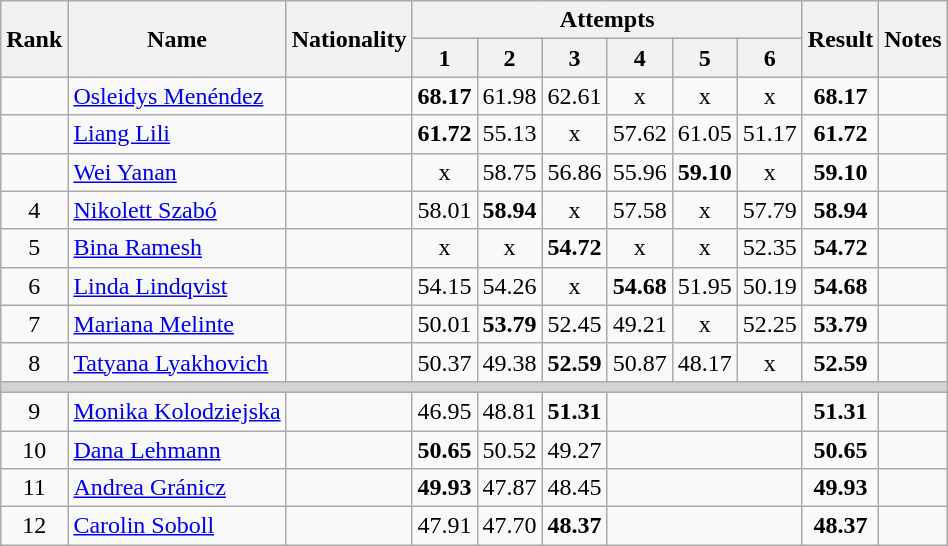<table class="wikitable sortable" style="text-align:center">
<tr>
<th rowspan=2>Rank</th>
<th rowspan=2>Name</th>
<th rowspan=2>Nationality</th>
<th colspan=6>Attempts</th>
<th rowspan=2>Result</th>
<th rowspan=2>Notes</th>
</tr>
<tr>
<th>1</th>
<th>2</th>
<th>3</th>
<th>4</th>
<th>5</th>
<th>6</th>
</tr>
<tr>
<td></td>
<td align=left><a href='#'>Osleidys Menéndez</a></td>
<td align=left></td>
<td><strong>68.17</strong></td>
<td>61.98</td>
<td>62.61</td>
<td>x</td>
<td>x</td>
<td>x</td>
<td><strong>68.17</strong></td>
<td></td>
</tr>
<tr>
<td></td>
<td align=left><a href='#'>Liang Lili</a></td>
<td align=left></td>
<td><strong>61.72</strong></td>
<td>55.13</td>
<td>x</td>
<td>57.62</td>
<td>61.05</td>
<td>51.17</td>
<td><strong>61.72</strong></td>
<td></td>
</tr>
<tr>
<td></td>
<td align=left><a href='#'>Wei Yanan</a></td>
<td align=left></td>
<td>x</td>
<td>58.75</td>
<td>56.86</td>
<td>55.96</td>
<td><strong>59.10</strong></td>
<td>x</td>
<td><strong>59.10</strong></td>
<td></td>
</tr>
<tr>
<td>4</td>
<td align=left><a href='#'>Nikolett Szabó</a></td>
<td align=left></td>
<td>58.01</td>
<td><strong>58.94</strong></td>
<td>x</td>
<td>57.58</td>
<td>x</td>
<td>57.79</td>
<td><strong>58.94</strong></td>
<td></td>
</tr>
<tr>
<td>5</td>
<td align=left><a href='#'>Bina Ramesh</a></td>
<td align=left></td>
<td>x</td>
<td>x</td>
<td><strong>54.72</strong></td>
<td>x</td>
<td>x</td>
<td>52.35</td>
<td><strong>54.72</strong></td>
<td></td>
</tr>
<tr>
<td>6</td>
<td align=left><a href='#'>Linda Lindqvist</a></td>
<td align=left></td>
<td>54.15</td>
<td>54.26</td>
<td>x</td>
<td><strong>54.68</strong></td>
<td>51.95</td>
<td>50.19</td>
<td><strong>54.68</strong></td>
<td></td>
</tr>
<tr>
<td>7</td>
<td align=left><a href='#'>Mariana Melinte</a></td>
<td align=left></td>
<td>50.01</td>
<td><strong>53.79</strong></td>
<td>52.45</td>
<td>49.21</td>
<td>x</td>
<td>52.25</td>
<td><strong>53.79</strong></td>
<td></td>
</tr>
<tr>
<td>8</td>
<td align=left><a href='#'>Tatyana Lyakhovich</a></td>
<td align=left></td>
<td>50.37</td>
<td>49.38</td>
<td><strong>52.59</strong></td>
<td>50.87</td>
<td>48.17</td>
<td>x</td>
<td><strong>52.59</strong></td>
<td></td>
</tr>
<tr>
<td colspan=11 bgcolor=lightgray></td>
</tr>
<tr>
<td>9</td>
<td align=left><a href='#'>Monika Kolodziejska</a></td>
<td align=left></td>
<td>46.95</td>
<td>48.81</td>
<td><strong>51.31</strong></td>
<td colspan=3></td>
<td><strong>51.31</strong></td>
<td></td>
</tr>
<tr>
<td>10</td>
<td align=left><a href='#'>Dana Lehmann</a></td>
<td align=left></td>
<td><strong>50.65</strong></td>
<td>50.52</td>
<td>49.27</td>
<td colspan=3></td>
<td><strong>50.65</strong></td>
<td></td>
</tr>
<tr>
<td>11</td>
<td align=left><a href='#'>Andrea Gránicz</a></td>
<td align=left></td>
<td><strong>49.93</strong></td>
<td>47.87</td>
<td>48.45</td>
<td colspan=3></td>
<td><strong>49.93</strong></td>
<td></td>
</tr>
<tr>
<td>12</td>
<td align=left><a href='#'>Carolin Soboll</a></td>
<td align=left></td>
<td>47.91</td>
<td>47.70</td>
<td><strong>48.37</strong></td>
<td colspan=3></td>
<td><strong>48.37</strong></td>
<td></td>
</tr>
</table>
